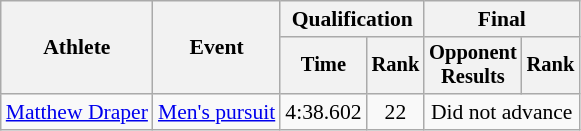<table class="wikitable" style="font-size:90%;">
<tr>
<th rowspan=2>Athlete</th>
<th rowspan=2>Event</th>
<th colspan=2>Qualification</th>
<th colspan=2>Final</th>
</tr>
<tr style="font-size:95%">
<th>Time</th>
<th>Rank</th>
<th>Opponent<br>Results</th>
<th>Rank</th>
</tr>
<tr align=center>
<td align=left><a href='#'>Matthew Draper</a></td>
<td align=left><a href='#'>Men's pursuit</a></td>
<td>4:38.602</td>
<td>22</td>
<td colspan=2>Did not advance</td>
</tr>
</table>
